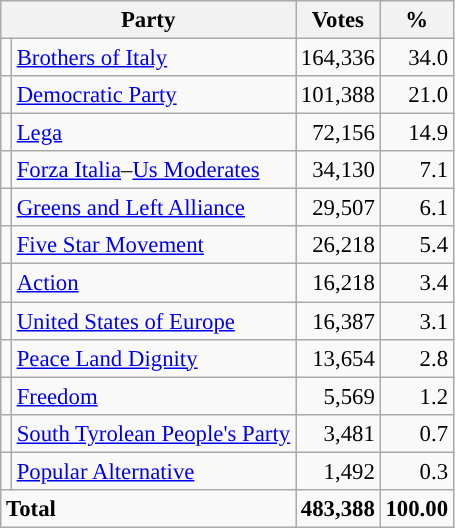<table class="wikitable" style="font-size:95%">
<tr>
<th colspan=2>Party</th>
<th>Votes</th>
<th>%</th>
</tr>
<tr>
<td></td>
<td><a href='#'>Brothers of Italy</a></td>
<td align=right>164,336</td>
<td align=right>34.0</td>
</tr>
<tr>
<td></td>
<td><a href='#'>Democratic Party</a></td>
<td align=right>101,388</td>
<td align=right>21.0</td>
</tr>
<tr>
<td></td>
<td><a href='#'>Lega</a></td>
<td align=right>72,156</td>
<td align=right>14.9</td>
</tr>
<tr>
<td></td>
<td><a href='#'>Forza Italia</a>–<a href='#'>Us Moderates</a></td>
<td align=right>34,130</td>
<td align=right>7.1</td>
</tr>
<tr>
<td></td>
<td><a href='#'>Greens and Left Alliance</a></td>
<td align=right>29,507</td>
<td align=right>6.1</td>
</tr>
<tr>
<td></td>
<td><a href='#'>Five Star Movement</a></td>
<td align=right>26,218</td>
<td align=right>5.4</td>
</tr>
<tr>
<td></td>
<td><a href='#'>Action</a></td>
<td align=right>16,218</td>
<td align=right>3.4</td>
</tr>
<tr>
<td></td>
<td><a href='#'>United States of Europe</a></td>
<td align=right>16,387</td>
<td align=right>3.1</td>
</tr>
<tr>
<td></td>
<td><a href='#'>Peace Land Dignity</a></td>
<td align=right>13,654</td>
<td align=right>2.8</td>
</tr>
<tr>
<td></td>
<td><a href='#'>Freedom</a></td>
<td align=right>5,569</td>
<td align=right>1.2</td>
</tr>
<tr>
<td></td>
<td><a href='#'>South Tyrolean People's Party</a></td>
<td align=right>3,481</td>
<td align=right>0.7</td>
</tr>
<tr>
<td></td>
<td><a href='#'>Popular Alternative</a></td>
<td align=right>1,492</td>
<td align=right>0.3</td>
</tr>
<tr>
<td colspan=2><strong>Total</strong></td>
<td align=right><strong>483,388</strong></td>
<td align=right><strong>100.00</strong></td>
</tr>
</table>
